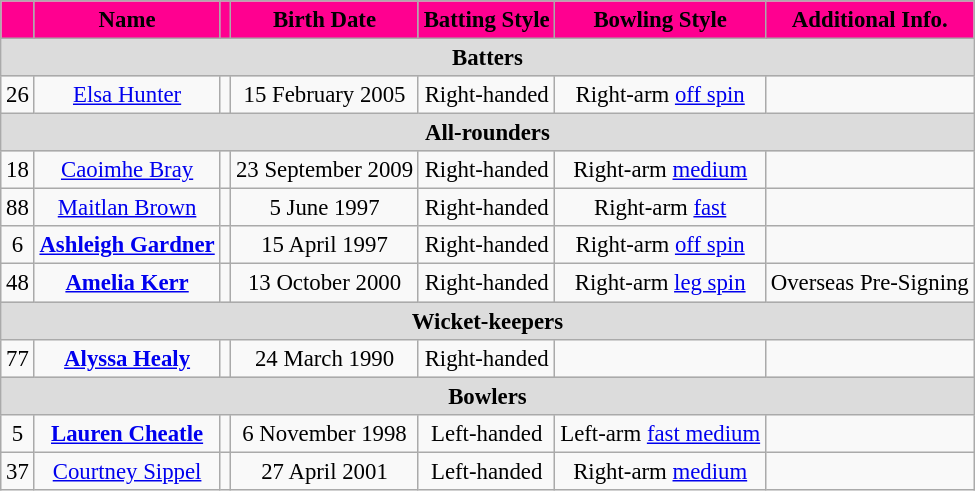<table class="wikitable" style="font-size:95%;">
<tr>
<th style="background:#ff0090; color:black;"></th>
<th style="background:#ff0090; color:black;">Name</th>
<th style="background:#ff0090; color:black;"></th>
<th style="background:#ff0090; color:black;">Birth Date</th>
<th style="background:#ff0090; color:black;">Batting Style</th>
<th style="background:#ff0090; color:black;">Bowling Style</th>
<th style="background:#ff0090; color:black;">Additional Info.</th>
</tr>
<tr>
<th colspan="7" style="background: #DCDCDC; text-align:center;">Batters</th>
</tr>
<tr align="center">
<td>26</td>
<td><a href='#'>Elsa Hunter</a></td>
<td></td>
<td>15 February 2005</td>
<td>Right-handed</td>
<td>Right-arm <a href='#'>off spin</a></td>
<td></td>
</tr>
<tr>
<th colspan="7" style="background: #DCDCDC; text-align:center;">All-rounders</th>
</tr>
<tr align="center">
<td>18</td>
<td><a href='#'>Caoimhe Bray</a></td>
<td></td>
<td>23 September 2009</td>
<td>Right-handed</td>
<td>Right-arm <a href='#'>medium</a></td>
<td></td>
</tr>
<tr align="center">
<td>88</td>
<td><a href='#'>Maitlan Brown</a></td>
<td></td>
<td>5 June 1997</td>
<td>Right-handed</td>
<td>Right-arm <a href='#'>fast</a></td>
<td></td>
</tr>
<tr align="center">
<td>6</td>
<td><strong><a href='#'>Ashleigh Gardner</a></strong></td>
<td></td>
<td>15 April 1997</td>
<td>Right-handed</td>
<td>Right-arm <a href='#'>off spin</a></td>
<td></td>
</tr>
<tr align="center">
<td>48</td>
<td><strong><a href='#'>Amelia Kerr</a></strong></td>
<td></td>
<td>13 October 2000</td>
<td>Right-handed</td>
<td>Right-arm <a href='#'>leg spin</a></td>
<td>Overseas Pre-Signing</td>
</tr>
<tr>
<th colspan="7" style="background: #DCDCDC; text-align:center;">Wicket-keepers</th>
</tr>
<tr align="center">
<td>77</td>
<td><strong><a href='#'>Alyssa Healy</a></strong></td>
<td></td>
<td>24 March 1990</td>
<td>Right-handed</td>
<td></td>
<td></td>
</tr>
<tr>
<th colspan="7" style="background: #DCDCDC; text-align:center;">Bowlers</th>
</tr>
<tr align="center">
<td>5</td>
<td><strong><a href='#'>Lauren Cheatle</a></strong></td>
<td></td>
<td>6 November 1998</td>
<td>Left-handed</td>
<td>Left-arm <a href='#'>fast medium</a></td>
<td></td>
</tr>
<tr align="center">
<td>37</td>
<td><a href='#'>Courtney Sippel</a></td>
<td></td>
<td>27 April 2001</td>
<td>Left-handed</td>
<td>Right-arm <a href='#'>medium</a></td>
<td></td>
</tr>
</table>
